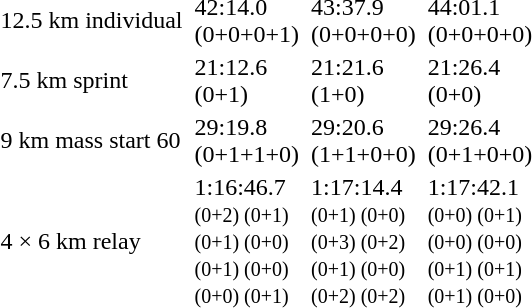<table>
<tr>
<td>12.5 km individual</td>
<td></td>
<td>42:14.0<br>(0+0+0+1)</td>
<td></td>
<td>43:37.9<br>(0+0+0+0)</td>
<td></td>
<td>44:01.1<br>(0+0+0+0)</td>
</tr>
<tr>
<td>7.5 km sprint</td>
<td></td>
<td>21:12.6<br>(0+1)</td>
<td></td>
<td>21:21.6<br>(1+0)</td>
<td></td>
<td>21:26.4<br>(0+0)</td>
</tr>
<tr>
<td>9 km mass start 60</td>
<td></td>
<td>29:19.8<br>(0+1+1+0)</td>
<td></td>
<td>29:20.6<br>(1+1+0+0)</td>
<td></td>
<td>29:26.4<br>(0+1+0+0)</td>
</tr>
<tr>
<td>4 × 6 km relay</td>
<td></td>
<td>1:16:46.7<br><small>(0+2) (0+1)<br>(0+1) (0+0)<br>(0+1) (0+0)<br>(0+0) (0+1)</small></td>
<td></td>
<td>1:17:14.4<br><small>(0+1) (0+0)<br>(0+3) (0+2)<br>(0+1) (0+0)<br>(0+2) (0+2)</small></td>
<td></td>
<td>1:17:42.1<br><small>(0+0) (0+1)<br>(0+0) (0+0)<br>(0+1) (0+1)<br>(0+1) (0+0)</small></td>
</tr>
</table>
